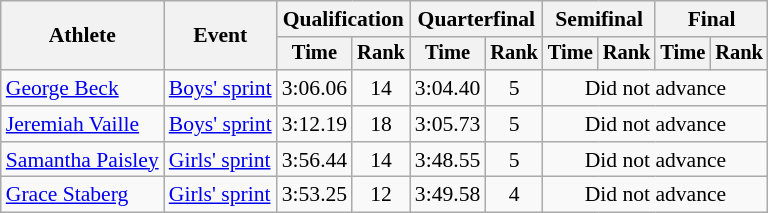<table class="wikitable" style="font-size:90%">
<tr>
<th rowspan="2">Athlete</th>
<th rowspan="2">Event</th>
<th colspan="2">Qualification</th>
<th colspan="2">Quarterfinal</th>
<th colspan="2">Semifinal</th>
<th colspan="2">Final</th>
</tr>
<tr style="font-size:95%">
<th>Time</th>
<th>Rank</th>
<th>Time</th>
<th>Rank</th>
<th>Time</th>
<th>Rank</th>
<th>Time</th>
<th>Rank</th>
</tr>
<tr align=center>
<td align=left><a href='#'>George Beck</a></td>
<td align=left><a href='#'>Boys' sprint</a></td>
<td>3:06.06</td>
<td>14</td>
<td>3:04.40</td>
<td>5</td>
<td colspan=4>Did not advance</td>
</tr>
<tr align=center>
<td align=left><a href='#'>Jeremiah Vaille</a></td>
<td align=left><a href='#'>Boys' sprint</a></td>
<td>3:12.19</td>
<td>18</td>
<td>3:05.73</td>
<td>5</td>
<td colspan=4>Did not advance</td>
</tr>
<tr align=center>
<td align=left><a href='#'>Samantha Paisley</a></td>
<td align=left><a href='#'>Girls' sprint</a></td>
<td>3:56.44</td>
<td>14</td>
<td>3:48.55</td>
<td>5</td>
<td colspan=4>Did not advance</td>
</tr>
<tr align=center>
<td align=left><a href='#'>Grace Staberg</a></td>
<td align=left><a href='#'>Girls' sprint</a></td>
<td>3:53.25</td>
<td>12</td>
<td>3:49.58</td>
<td>4</td>
<td colspan=4>Did not advance</td>
</tr>
</table>
